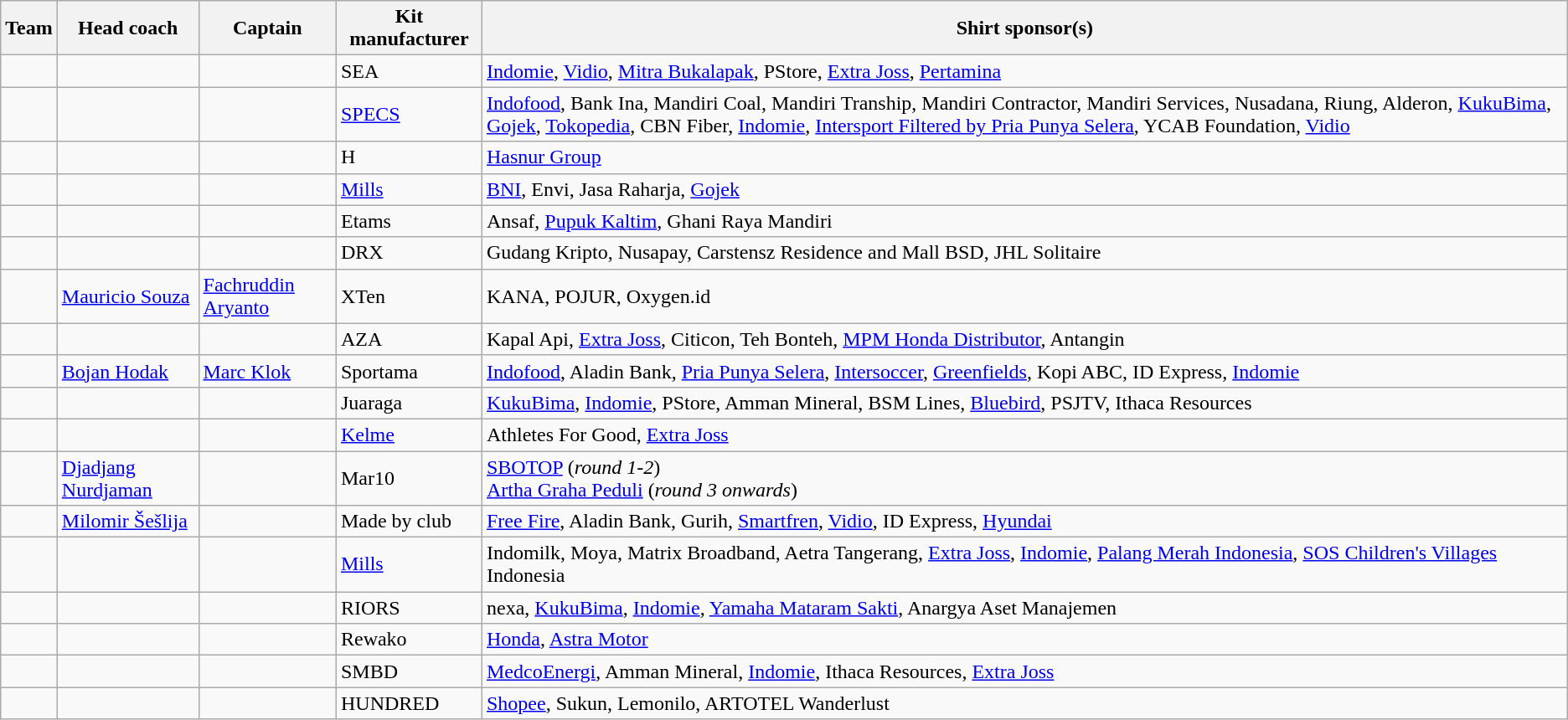<table class="wikitable sortable">
<tr>
<th>Team</th>
<th>Head coach</th>
<th>Captain</th>
<th>Kit manufacturer</th>
<th>Shirt sponsor(s)</th>
</tr>
<tr>
<td></td>
<td></td>
<td></td>
<td> SEA</td>
<td><a href='#'>Indomie</a>, <a href='#'>Vidio</a>, <a href='#'>Mitra Bukalapak</a>, PStore, <a href='#'>Extra Joss</a>, <a href='#'>Pertamina</a></td>
</tr>
<tr>
<td></td>
<td></td>
<td></td>
<td> <a href='#'>SPECS</a></td>
<td><a href='#'>Indofood</a>, Bank Ina, Mandiri Coal, Mandiri Tranship, Mandiri Contractor, Mandiri Services, Nusadana, Riung, Alderon, <a href='#'>KukuBima</a>, <a href='#'>Gojek</a>, <a href='#'>Tokopedia</a>, CBN Fiber, <a href='#'>Indomie</a>, <a href='#'>Intersport Filtered by Pria Punya Selera</a>, YCAB Foundation, <a href='#'>Vidio</a></td>
</tr>
<tr>
<td></td>
<td></td>
<td></td>
<td> H</td>
<td><a href='#'>Hasnur Group</a></td>
</tr>
<tr>
<td></td>
<td></td>
<td></td>
<td> <a href='#'>Mills</a></td>
<td><a href='#'>BNI</a>, Envi, Jasa Raharja, <a href='#'>Gojek</a></td>
</tr>
<tr>
<td></td>
<td></td>
<td></td>
<td> Etams</td>
<td>Ansaf, <a href='#'>Pupuk Kaltim</a>, Ghani Raya Mandiri</td>
</tr>
<tr>
<td></td>
<td></td>
<td></td>
<td> DRX</td>
<td>Gudang Kripto, Nusapay, Carstensz Residence and Mall BSD, JHL Solitaire</td>
</tr>
<tr>
<td></td>
<td> <a href='#'>Mauricio Souza</a></td>
<td> <a href='#'>Fachruddin Aryanto</a></td>
<td> XTen</td>
<td>KANA, POJUR, Oxygen.id</td>
</tr>
<tr>
<td></td>
<td></td>
<td></td>
<td> AZA</td>
<td>Kapal Api, <a href='#'>Extra Joss</a>, Citicon, Teh Bonteh, <a href='#'>MPM Honda Distributor</a>, Antangin</td>
</tr>
<tr>
<td></td>
<td> <a href='#'>Bojan Hodak</a></td>
<td> <a href='#'>Marc Klok</a></td>
<td> Sportama</td>
<td><a href='#'>Indofood</a>, Aladin Bank, <a href='#'>Pria Punya Selera</a>, <a href='#'>Intersoccer</a>, <a href='#'>Greenfields</a>, Kopi ABC, ID Express, <a href='#'>Indomie</a></td>
</tr>
<tr>
<td></td>
<td></td>
<td></td>
<td> Juaraga</td>
<td><a href='#'>KukuBima</a>, <a href='#'>Indomie</a>, PStore, Amman Mineral, BSM Lines, <a href='#'>Bluebird</a>, PSJTV, Ithaca Resources</td>
</tr>
<tr>
<td></td>
<td></td>
<td></td>
<td> <a href='#'>Kelme</a></td>
<td>Athletes For Good, <a href='#'>Extra Joss</a></td>
</tr>
<tr>
<td></td>
<td> <a href='#'>Djadjang Nurdjaman</a></td>
<td></td>
<td> Mar10</td>
<td><a href='#'>SBOTOP</a> (<em>round 1-2</em>)<br><a href='#'>Artha Graha Peduli</a> (<em>round 3 onwards</em>)</td>
</tr>
<tr>
<td></td>
<td> <a href='#'>Milomir Šešlija</a></td>
<td></td>
<td> Made by club</td>
<td><a href='#'>Free Fire</a>, Aladin Bank, Gurih, <a href='#'>Smartfren</a>, <a href='#'>Vidio</a>, ID Express, <a href='#'>Hyundai</a></td>
</tr>
<tr>
<td></td>
<td></td>
<td></td>
<td> <a href='#'>Mills</a></td>
<td>Indomilk, Moya, Matrix Broadband, Aetra Tangerang, <a href='#'>Extra Joss</a>, <a href='#'>Indomie</a>, <a href='#'>Palang Merah Indonesia</a>, <a href='#'>SOS Children's Villages</a> Indonesia</td>
</tr>
<tr>
<td></td>
<td></td>
<td></td>
<td> RIORS</td>
<td>nexa, <a href='#'>KukuBima</a>, <a href='#'>Indomie</a>, <a href='#'>Yamaha Mataram Sakti</a>, Anargya Aset Manajemen</td>
</tr>
<tr>
<td></td>
<td></td>
<td></td>
<td> Rewako</td>
<td><a href='#'>Honda</a>, <a href='#'>Astra Motor</a></td>
</tr>
<tr>
<td></td>
<td></td>
<td></td>
<td> SMBD</td>
<td><a href='#'>MedcoEnergi</a>, Amman Mineral, <a href='#'>Indomie</a>, Ithaca Resources, <a href='#'>Extra Joss</a></td>
</tr>
<tr>
<td></td>
<td></td>
<td></td>
<td> HUNDRED</td>
<td><a href='#'>Shopee</a>, Sukun, Lemonilo, ARTOTEL Wanderlust</td>
</tr>
</table>
